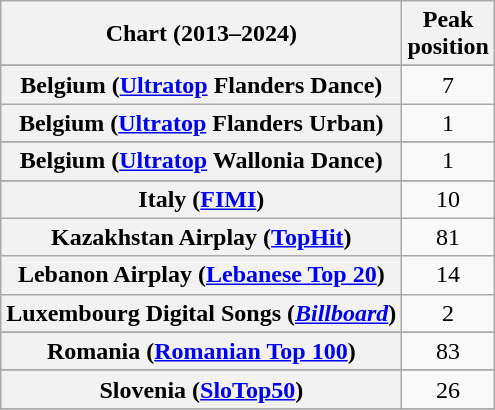<table class="wikitable plainrowheaders sortable" style="text-align:center;">
<tr>
<th scope="col">Chart (2013–2024)</th>
<th scope="col">Peak<br>position</th>
</tr>
<tr>
</tr>
<tr>
</tr>
<tr>
<th scope="row">Belgium (<a href='#'>Ultratop</a> Flanders Dance)</th>
<td align=center>7</td>
</tr>
<tr>
<th scope="row">Belgium (<a href='#'>Ultratop</a> Flanders Urban)</th>
<td align=center>1</td>
</tr>
<tr>
</tr>
<tr>
<th scope="row">Belgium (<a href='#'>Ultratop</a> Wallonia Dance)</th>
<td align=center>1</td>
</tr>
<tr>
</tr>
<tr>
</tr>
<tr>
</tr>
<tr>
</tr>
<tr>
</tr>
<tr>
</tr>
<tr>
</tr>
<tr>
</tr>
<tr>
</tr>
<tr>
<th scope="row">Italy (<a href='#'>FIMI</a>)</th>
<td align="center">10</td>
</tr>
<tr>
<th scope="row">Kazakhstan Airplay (<a href='#'>TopHit</a>)</th>
<td>81</td>
</tr>
<tr>
<th scope="row">Lebanon Airplay (<a href='#'>Lebanese Top 20</a>)</th>
<td>14</td>
</tr>
<tr>
<th scope="row">Luxembourg Digital Songs (<em><a href='#'>Billboard</a></em>)</th>
<td style="text-align:center;">2</td>
</tr>
<tr>
</tr>
<tr>
</tr>
<tr>
<th scope="row">Romania (<a href='#'>Romanian Top 100</a>)</th>
<td style="text-align:center;">83</td>
</tr>
<tr>
</tr>
<tr>
<th scope="row">Slovenia (<a href='#'>SloTop50</a>)</th>
<td align=center>26</td>
</tr>
<tr>
</tr>
<tr>
</tr>
<tr>
</tr>
<tr>
</tr>
<tr>
</tr>
</table>
